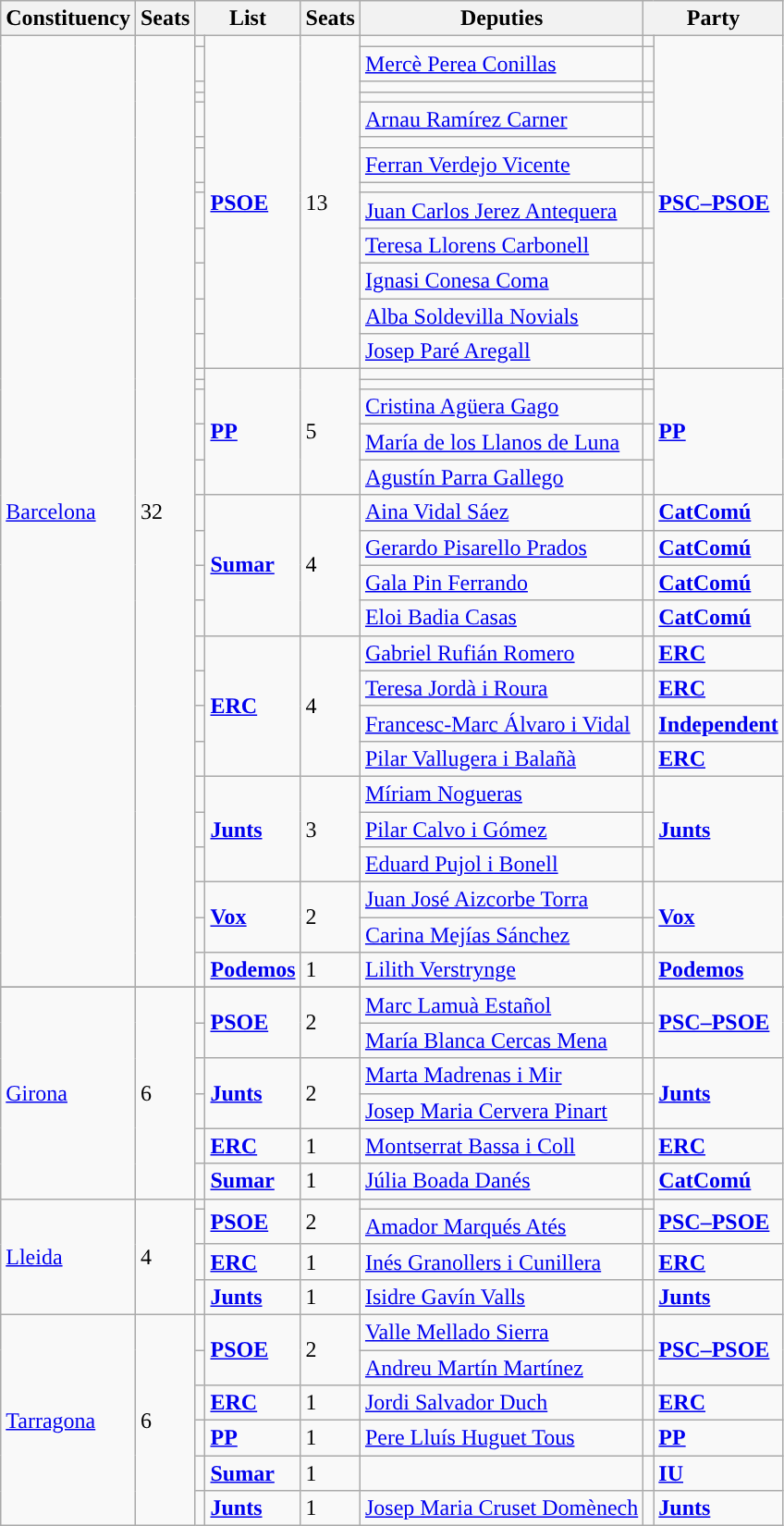<table class="wikitable sortable">
<tr>
<th>Constituency</th>
<th>Seats</th>
<th colspan="2">List</th>
<th>Seats</th>
<th>Deputies</th>
<th colspan="2">Party</th>
</tr>
<tr>
<td rowspan="32"><a href='#'>Barcelona</a></td>
<td rowspan="32">32</td>
<td></td>
<td rowspan="13"><strong><a href='#'>PSOE</a></strong></td>
<td rowspan="13">13</td>
<td></td>
<td></td>
<td rowspan="13"><strong><a href='#'>PSC–PSOE</a></strong></td>
</tr>
<tr>
<td></td>
<td><a href='#'>Mercè Perea Conillas</a></td>
<td></td>
</tr>
<tr>
<td></td>
<td></td>
<td></td>
</tr>
<tr>
<td></td>
<td></td>
<td></td>
</tr>
<tr>
<td></td>
<td><a href='#'>Arnau Ramírez Carner</a></td>
<td></td>
</tr>
<tr>
<td></td>
<td></td>
<td></td>
</tr>
<tr>
<td></td>
<td><a href='#'>Ferran Verdejo Vicente</a></td>
<td></td>
</tr>
<tr>
<td></td>
<td></td>
<td></td>
</tr>
<tr>
<td></td>
<td><a href='#'>Juan Carlos Jerez Antequera</a></td>
<td></td>
</tr>
<tr>
<td></td>
<td><a href='#'>Teresa Llorens Carbonell</a></td>
<td></td>
</tr>
<tr>
<td></td>
<td><a href='#'>Ignasi Conesa Coma</a></td>
<td></td>
</tr>
<tr>
<td></td>
<td><a href='#'>Alba Soldevilla Novials</a></td>
<td></td>
</tr>
<tr>
<td></td>
<td><a href='#'>Josep Paré Aregall</a></td>
<td></td>
</tr>
<tr>
<td></td>
<td rowspan="5"><strong><a href='#'>PP</a></strong></td>
<td rowspan="5">5</td>
<td></td>
<td></td>
<td rowspan="5"><strong><a href='#'>PP</a></strong></td>
</tr>
<tr>
<td></td>
<td></td>
<td></td>
</tr>
<tr>
<td></td>
<td><a href='#'>Cristina Agüera Gago</a></td>
<td></td>
</tr>
<tr>
<td></td>
<td><a href='#'>María de los Llanos de Luna</a></td>
<td></td>
</tr>
<tr>
<td></td>
<td><a href='#'>Agustín Parra Gallego</a></td>
<td></td>
</tr>
<tr>
<td></td>
<td rowspan="4"><strong><a href='#'>Sumar</a></strong></td>
<td rowspan="4">4</td>
<td><a href='#'>Aina Vidal Sáez</a></td>
<td></td>
<td><a href='#'><strong>CatComú</strong></a></td>
</tr>
<tr>
<td></td>
<td><a href='#'>Gerardo Pisarello Prados</a></td>
<td></td>
<td><a href='#'><strong>CatComú</strong></a></td>
</tr>
<tr>
<td></td>
<td><a href='#'>Gala Pin Ferrando</a></td>
<td></td>
<td><a href='#'><strong>CatComú</strong></a></td>
</tr>
<tr>
<td></td>
<td><a href='#'>Eloi Badia Casas</a></td>
<td></td>
<td><a href='#'><strong>CatComú</strong></a></td>
</tr>
<tr>
<td></td>
<td rowspan="4"><a href='#'><strong>ERC</strong></a></td>
<td rowspan="4">4</td>
<td><a href='#'>Gabriel Rufián Romero</a></td>
<td></td>
<td><a href='#'><strong>ERC</strong></a></td>
</tr>
<tr>
<td></td>
<td><a href='#'>Teresa Jordà i Roura</a></td>
<td></td>
<td><a href='#'><strong>ERC</strong></a></td>
</tr>
<tr>
<td></td>
<td><a href='#'>Francesc-Marc Álvaro i Vidal</a></td>
<td></td>
<td><strong><a href='#'>Independent</a></strong></td>
</tr>
<tr>
<td></td>
<td><a href='#'>Pilar Vallugera i Balañà</a></td>
<td></td>
<td><a href='#'><strong>ERC</strong></a></td>
</tr>
<tr>
<td></td>
<td rowspan="3"><a href='#'><strong>Junts</strong></a></td>
<td rowspan="3">3</td>
<td><a href='#'>Míriam Nogueras</a></td>
<td></td>
<td rowspan="3"><a href='#'><strong>Junts</strong></a></td>
</tr>
<tr>
<td></td>
<td><a href='#'>Pilar Calvo i Gómez</a></td>
<td></td>
</tr>
<tr>
<td></td>
<td><a href='#'>Eduard Pujol i Bonell</a></td>
<td></td>
</tr>
<tr>
<td></td>
<td rowspan="2"><strong><a href='#'>Vox</a></strong></td>
<td rowspan="2">2</td>
<td><a href='#'>Juan José Aizcorbe Torra</a></td>
<td></td>
<td rowspan="2"><strong><a href='#'>Vox</a></strong></td>
</tr>
<tr>
<td></td>
<td><a href='#'>Carina Mejías Sánchez</a></td>
<td></td>
</tr>
<tr>
<td></td>
<td><strong><a href='#'>Podemos</a></strong></td>
<td>1</td>
<td><a href='#'>Lilith Verstrynge</a></td>
<td></td>
<td><strong><a href='#'>Podemos</a></strong></td>
</tr>
<tr>
</tr>
<tr>
<td rowspan="6"><a href='#'>Girona</a></td>
<td rowspan="6">6</td>
<td></td>
<td rowspan="2"><strong><a href='#'>PSOE</a></strong></td>
<td rowspan="2">2</td>
<td><a href='#'>Marc Lamuà Estañol</a></td>
<td></td>
<td rowspan="2"><strong><a href='#'>PSC–PSOE</a></strong></td>
</tr>
<tr>
<td></td>
<td><a href='#'>María Blanca Cercas Mena</a></td>
<td></td>
</tr>
<tr>
<td></td>
<td rowspan="2"><a href='#'><strong>Junts</strong></a></td>
<td rowspan="2">2</td>
<td><a href='#'>Marta Madrenas i Mir</a></td>
<td></td>
<td rowspan="2"><a href='#'><strong>Junts</strong></a></td>
</tr>
<tr>
<td></td>
<td><a href='#'>Josep Maria Cervera Pinart</a></td>
<td></td>
</tr>
<tr>
<td></td>
<td><a href='#'><strong>ERC</strong></a></td>
<td>1</td>
<td><a href='#'>Montserrat Bassa i Coll</a></td>
<td></td>
<td><a href='#'><strong>ERC</strong></a></td>
</tr>
<tr>
<td></td>
<td><strong><a href='#'>Sumar</a></strong></td>
<td>1</td>
<td><a href='#'>Júlia Boada Danés</a></td>
<td></td>
<td><a href='#'><strong>CatComú</strong></a></td>
</tr>
<tr>
<td rowspan="4"><a href='#'>Lleida</a></td>
<td rowspan="4">4</td>
<td></td>
<td rowspan="2"><strong><a href='#'>PSOE</a></strong></td>
<td rowspan="2">2</td>
<td></td>
<td></td>
<td rowspan="2"><strong><a href='#'>PSC–PSOE</a></strong></td>
</tr>
<tr>
<td></td>
<td><a href='#'>Amador Marqués Atés</a></td>
<td></td>
</tr>
<tr>
<td></td>
<td><a href='#'><strong>ERC</strong></a></td>
<td>1</td>
<td><a href='#'>Inés Granollers i Cunillera</a></td>
<td></td>
<td><a href='#'><strong>ERC</strong></a></td>
</tr>
<tr>
<td></td>
<td><a href='#'><strong>Junts</strong></a></td>
<td>1</td>
<td><a href='#'>Isidre Gavín Valls</a></td>
<td></td>
<td><a href='#'><strong>Junts</strong></a></td>
</tr>
<tr>
<td rowspan="6"><a href='#'>Tarragona</a></td>
<td rowspan="6">6</td>
<td></td>
<td rowspan="2"><strong><a href='#'>PSOE</a></strong></td>
<td rowspan="2">2</td>
<td><a href='#'>Valle Mellado Sierra</a></td>
<td></td>
<td rowspan="2"><strong><a href='#'>PSC–PSOE</a></strong></td>
</tr>
<tr>
<td></td>
<td><a href='#'>Andreu Martín Martínez</a></td>
<td></td>
</tr>
<tr>
<td></td>
<td><a href='#'><strong>ERC</strong></a></td>
<td>1</td>
<td><a href='#'>Jordi Salvador Duch</a></td>
<td></td>
<td><a href='#'><strong>ERC</strong></a></td>
</tr>
<tr>
<td></td>
<td><strong><a href='#'>PP</a></strong></td>
<td>1</td>
<td><a href='#'>Pere Lluís Huguet Tous</a></td>
<td></td>
<td><strong><a href='#'>PP</a></strong></td>
</tr>
<tr>
<td></td>
<td><strong><a href='#'>Sumar</a></strong></td>
<td>1</td>
<td></td>
<td></td>
<td><a href='#'><strong>IU</strong></a></td>
</tr>
<tr>
<td></td>
<td><a href='#'><strong>Junts</strong></a></td>
<td>1</td>
<td><a href='#'>Josep Maria Cruset Domènech</a></td>
<td></td>
<td><a href='#'><strong>Junts</strong></a></td>
</tr>
</table>
